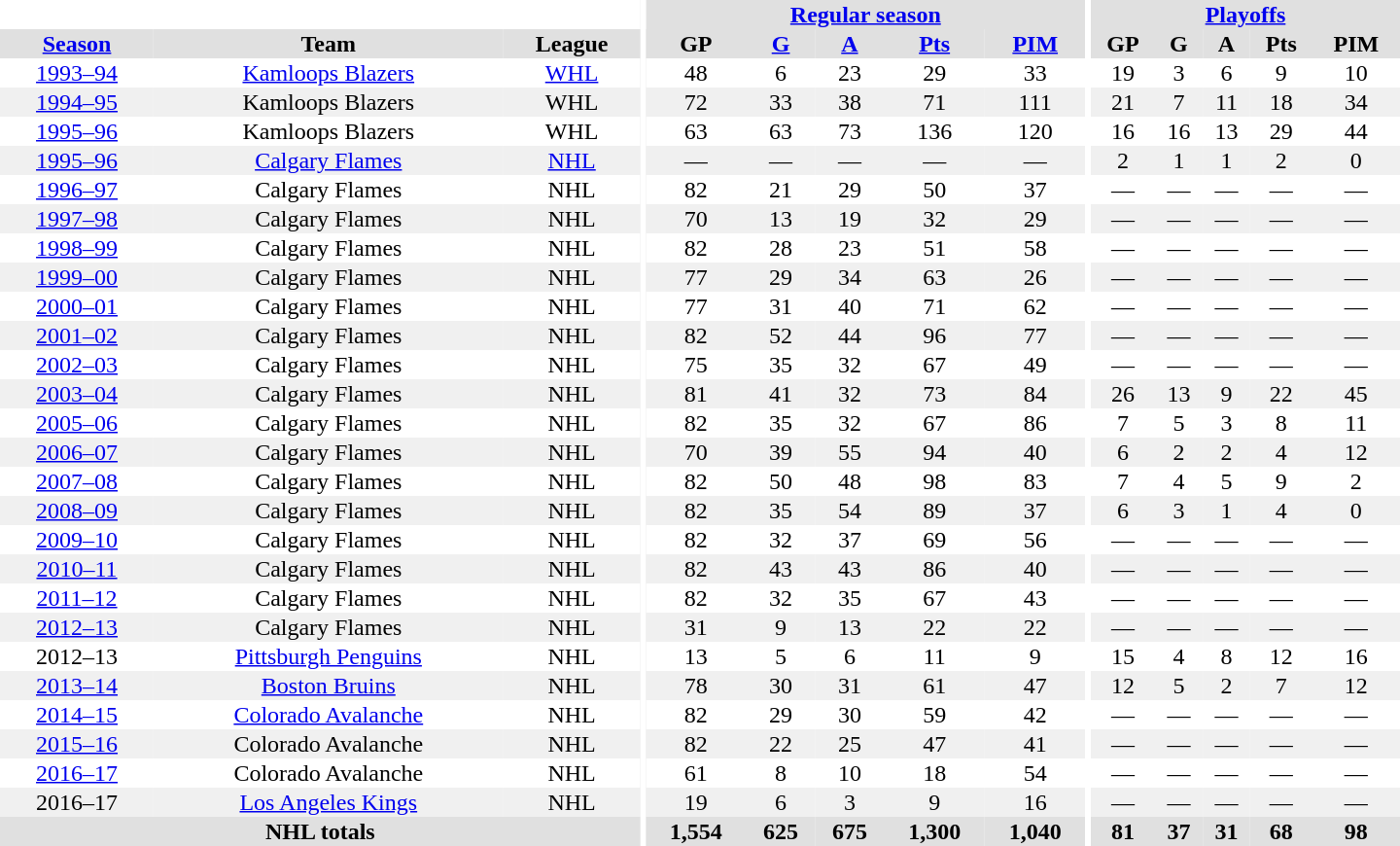<table border="0" cellpadding="1" cellspacing="0" style="text-align:center; width:60em">
<tr bgcolor="#e0e0e0">
<th colspan="3" bgcolor="#ffffff"></th>
<th rowspan="100" bgcolor="#ffffff"></th>
<th colspan="5"><a href='#'>Regular season</a></th>
<th rowspan="100" bgcolor="#ffffff"></th>
<th colspan="5"><a href='#'>Playoffs</a></th>
</tr>
<tr bgcolor="#e0e0e0">
<th><a href='#'>Season</a></th>
<th>Team</th>
<th>League</th>
<th>GP</th>
<th><a href='#'>G</a></th>
<th><a href='#'>A</a></th>
<th><a href='#'>Pts</a></th>
<th><a href='#'>PIM</a></th>
<th>GP</th>
<th>G</th>
<th>A</th>
<th>Pts</th>
<th>PIM</th>
</tr>
<tr>
<td><a href='#'>1993–94</a></td>
<td><a href='#'>Kamloops Blazers</a></td>
<td><a href='#'>WHL</a></td>
<td>48</td>
<td>6</td>
<td>23</td>
<td>29</td>
<td>33</td>
<td>19</td>
<td>3</td>
<td>6</td>
<td>9</td>
<td>10</td>
</tr>
<tr bgcolor="#f0f0f0">
<td><a href='#'>1994–95</a></td>
<td>Kamloops Blazers</td>
<td>WHL</td>
<td>72</td>
<td>33</td>
<td>38</td>
<td>71</td>
<td>111</td>
<td>21</td>
<td>7</td>
<td>11</td>
<td>18</td>
<td>34</td>
</tr>
<tr>
<td><a href='#'>1995–96</a></td>
<td>Kamloops Blazers</td>
<td>WHL</td>
<td>63</td>
<td>63</td>
<td>73</td>
<td>136</td>
<td>120</td>
<td>16</td>
<td>16</td>
<td>13</td>
<td>29</td>
<td>44</td>
</tr>
<tr bgcolor="#f0f0f0">
<td><a href='#'>1995–96</a></td>
<td><a href='#'>Calgary Flames</a></td>
<td><a href='#'>NHL</a></td>
<td>—</td>
<td>—</td>
<td>—</td>
<td>—</td>
<td>—</td>
<td>2</td>
<td>1</td>
<td>1</td>
<td>2</td>
<td>0</td>
</tr>
<tr>
<td><a href='#'>1996–97</a></td>
<td>Calgary Flames</td>
<td>NHL</td>
<td>82</td>
<td>21</td>
<td>29</td>
<td>50</td>
<td>37</td>
<td>—</td>
<td>—</td>
<td>—</td>
<td>—</td>
<td>—</td>
</tr>
<tr bgcolor="#f0f0f0">
<td><a href='#'>1997–98</a></td>
<td>Calgary Flames</td>
<td>NHL</td>
<td>70</td>
<td>13</td>
<td>19</td>
<td>32</td>
<td>29</td>
<td>—</td>
<td>—</td>
<td>—</td>
<td>—</td>
<td>—</td>
</tr>
<tr>
<td><a href='#'>1998–99</a></td>
<td>Calgary Flames</td>
<td>NHL</td>
<td>82</td>
<td>28</td>
<td>23</td>
<td>51</td>
<td>58</td>
<td>—</td>
<td>—</td>
<td>—</td>
<td>—</td>
<td>—</td>
</tr>
<tr bgcolor="#f0f0f0">
<td><a href='#'>1999–00</a></td>
<td>Calgary Flames</td>
<td>NHL</td>
<td>77</td>
<td>29</td>
<td>34</td>
<td>63</td>
<td>26</td>
<td>—</td>
<td>—</td>
<td>—</td>
<td>—</td>
<td>—</td>
</tr>
<tr>
<td><a href='#'>2000–01</a></td>
<td>Calgary Flames</td>
<td>NHL</td>
<td>77</td>
<td>31</td>
<td>40</td>
<td>71</td>
<td>62</td>
<td>—</td>
<td>—</td>
<td>—</td>
<td>—</td>
<td>—</td>
</tr>
<tr bgcolor="#f0f0f0">
<td><a href='#'>2001–02</a></td>
<td>Calgary Flames</td>
<td>NHL</td>
<td>82</td>
<td>52</td>
<td>44</td>
<td>96</td>
<td>77</td>
<td>—</td>
<td>—</td>
<td>—</td>
<td>—</td>
<td>—</td>
</tr>
<tr>
<td><a href='#'>2002–03</a></td>
<td>Calgary Flames</td>
<td>NHL</td>
<td>75</td>
<td>35</td>
<td>32</td>
<td>67</td>
<td>49</td>
<td>—</td>
<td>—</td>
<td>—</td>
<td>—</td>
<td>—</td>
</tr>
<tr bgcolor="#f0f0f0">
<td><a href='#'>2003–04</a></td>
<td>Calgary Flames</td>
<td>NHL</td>
<td>81</td>
<td>41</td>
<td>32</td>
<td>73</td>
<td>84</td>
<td>26</td>
<td>13</td>
<td>9</td>
<td>22</td>
<td>45</td>
</tr>
<tr>
<td><a href='#'>2005–06</a></td>
<td>Calgary Flames</td>
<td>NHL</td>
<td>82</td>
<td>35</td>
<td>32</td>
<td>67</td>
<td>86</td>
<td>7</td>
<td>5</td>
<td>3</td>
<td>8</td>
<td>11</td>
</tr>
<tr bgcolor="#f0f0f0">
<td><a href='#'>2006–07</a></td>
<td>Calgary Flames</td>
<td>NHL</td>
<td>70</td>
<td>39</td>
<td>55</td>
<td>94</td>
<td>40</td>
<td>6</td>
<td>2</td>
<td>2</td>
<td>4</td>
<td>12</td>
</tr>
<tr>
<td><a href='#'>2007–08</a></td>
<td>Calgary Flames</td>
<td>NHL</td>
<td>82</td>
<td>50</td>
<td>48</td>
<td>98</td>
<td>83</td>
<td>7</td>
<td>4</td>
<td>5</td>
<td>9</td>
<td>2</td>
</tr>
<tr bgcolor="#f0f0f0">
<td><a href='#'>2008–09</a></td>
<td>Calgary Flames</td>
<td>NHL</td>
<td>82</td>
<td>35</td>
<td>54</td>
<td>89</td>
<td>37</td>
<td>6</td>
<td>3</td>
<td>1</td>
<td>4</td>
<td>0</td>
</tr>
<tr>
<td><a href='#'>2009–10</a></td>
<td>Calgary Flames</td>
<td>NHL</td>
<td>82</td>
<td>32</td>
<td>37</td>
<td>69</td>
<td>56</td>
<td>—</td>
<td>—</td>
<td>—</td>
<td>—</td>
<td>—</td>
</tr>
<tr bgcolor="#f0f0f0">
<td><a href='#'>2010–11</a></td>
<td>Calgary Flames</td>
<td>NHL</td>
<td>82</td>
<td>43</td>
<td>43</td>
<td>86</td>
<td>40</td>
<td>—</td>
<td>—</td>
<td>—</td>
<td>—</td>
<td>—</td>
</tr>
<tr>
<td><a href='#'>2011–12</a></td>
<td>Calgary Flames</td>
<td>NHL</td>
<td>82</td>
<td>32</td>
<td>35</td>
<td>67</td>
<td>43</td>
<td>—</td>
<td>—</td>
<td>—</td>
<td>—</td>
<td>—</td>
</tr>
<tr bgcolor="#f0f0f0">
<td><a href='#'>2012–13</a></td>
<td>Calgary Flames</td>
<td>NHL</td>
<td>31</td>
<td>9</td>
<td>13</td>
<td>22</td>
<td>22</td>
<td>—</td>
<td>—</td>
<td>—</td>
<td>—</td>
<td>—</td>
</tr>
<tr>
<td>2012–13</td>
<td><a href='#'>Pittsburgh Penguins</a></td>
<td>NHL</td>
<td>13</td>
<td>5</td>
<td>6</td>
<td>11</td>
<td>9</td>
<td>15</td>
<td>4</td>
<td>8</td>
<td>12</td>
<td>16</td>
</tr>
<tr bgcolor="#f0f0f0">
<td><a href='#'>2013–14</a></td>
<td><a href='#'>Boston Bruins</a></td>
<td>NHL</td>
<td>78</td>
<td>30</td>
<td>31</td>
<td>61</td>
<td>47</td>
<td>12</td>
<td>5</td>
<td>2</td>
<td>7</td>
<td>12</td>
</tr>
<tr>
<td><a href='#'>2014–15</a></td>
<td><a href='#'>Colorado Avalanche</a></td>
<td>NHL</td>
<td>82</td>
<td>29</td>
<td>30</td>
<td>59</td>
<td>42</td>
<td>—</td>
<td>—</td>
<td>—</td>
<td>—</td>
<td>—</td>
</tr>
<tr bgcolor="#f0f0f0">
<td><a href='#'>2015–16</a></td>
<td>Colorado Avalanche</td>
<td>NHL</td>
<td>82</td>
<td>22</td>
<td>25</td>
<td>47</td>
<td>41</td>
<td>—</td>
<td>—</td>
<td>—</td>
<td>—</td>
<td>—</td>
</tr>
<tr>
<td><a href='#'>2016–17</a></td>
<td>Colorado Avalanche</td>
<td>NHL</td>
<td>61</td>
<td>8</td>
<td>10</td>
<td>18</td>
<td>54</td>
<td>—</td>
<td>—</td>
<td>—</td>
<td>—</td>
<td>—</td>
</tr>
<tr bgcolor="#f0f0f0">
<td>2016–17</td>
<td><a href='#'>Los Angeles Kings</a></td>
<td>NHL</td>
<td>19</td>
<td>6</td>
<td>3</td>
<td>9</td>
<td>16</td>
<td>—</td>
<td>—</td>
<td>—</td>
<td>—</td>
<td>—</td>
</tr>
<tr bgcolor="#e0e0e0">
<th colspan="3">NHL totals</th>
<th>1,554</th>
<th>625</th>
<th>675</th>
<th>1,300</th>
<th>1,040</th>
<th>81</th>
<th>37</th>
<th>31</th>
<th>68</th>
<th>98</th>
</tr>
</table>
